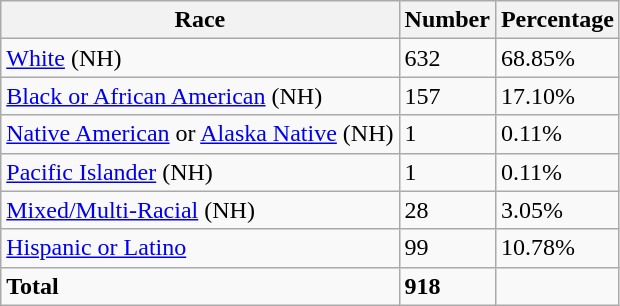<table class="wikitable">
<tr>
<th>Race</th>
<th>Number</th>
<th>Percentage</th>
</tr>
<tr>
<td><a href='#'>White</a> (NH)</td>
<td>632</td>
<td>68.85%</td>
</tr>
<tr>
<td><a href='#'>Black or African American</a> (NH)</td>
<td>157</td>
<td>17.10%</td>
</tr>
<tr>
<td><a href='#'>Native American</a> or <a href='#'>Alaska Native</a> (NH)</td>
<td>1</td>
<td>0.11%</td>
</tr>
<tr>
<td><a href='#'>Pacific Islander</a> (NH)</td>
<td>1</td>
<td>0.11%</td>
</tr>
<tr>
<td><a href='#'>Mixed/Multi-Racial</a> (NH)</td>
<td>28</td>
<td>3.05%</td>
</tr>
<tr>
<td><a href='#'>Hispanic or Latino</a></td>
<td>99</td>
<td>10.78%</td>
</tr>
<tr>
<td><strong>Total</strong></td>
<td><strong>918</strong></td>
<td></td>
</tr>
</table>
